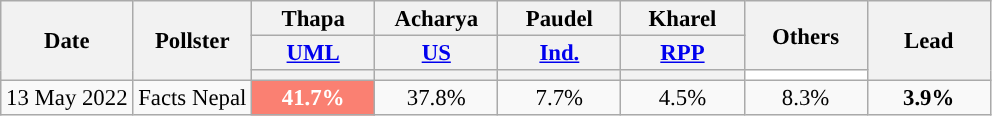<table class="wikitable sortable" style="text-align:center;font-size:95%;line-height:16px">
<tr>
<th rowspan="3">Date</th>
<th rowspan="3">Pollster</th>
<th style="width:75px;">Thapa</th>
<th style="width:75px;">Acharya</th>
<th style="width:75px;">Paudel</th>
<th style="width:75px;">Kharel</th>
<th rowspan="2" style="width:75px;">Others</th>
<th rowspan="3" style="width:75px;">Lead</th>
</tr>
<tr>
<th><a href='#'>UML</a></th>
<th><a href='#'>US</a></th>
<th><a href='#'>Ind.</a></th>
<th><a href='#'>RPP</a></th>
</tr>
<tr>
<th style="background:"></th>
<th style="background:"></th>
<th style="background:"></th>
<th style="background:"></th>
<th style="background:white"></th>
</tr>
<tr>
<td>13 May 2022</td>
<td>Facts Nepal</td>
<td style="background:salmon;color:#FFFFFF;"><strong>41.7%</strong></td>
<td>37.8%</td>
<td>7.7%</td>
<td>4.5%</td>
<td>8.3%</td>
<td style="background:"><strong>3.9%</strong></td>
</tr>
</table>
